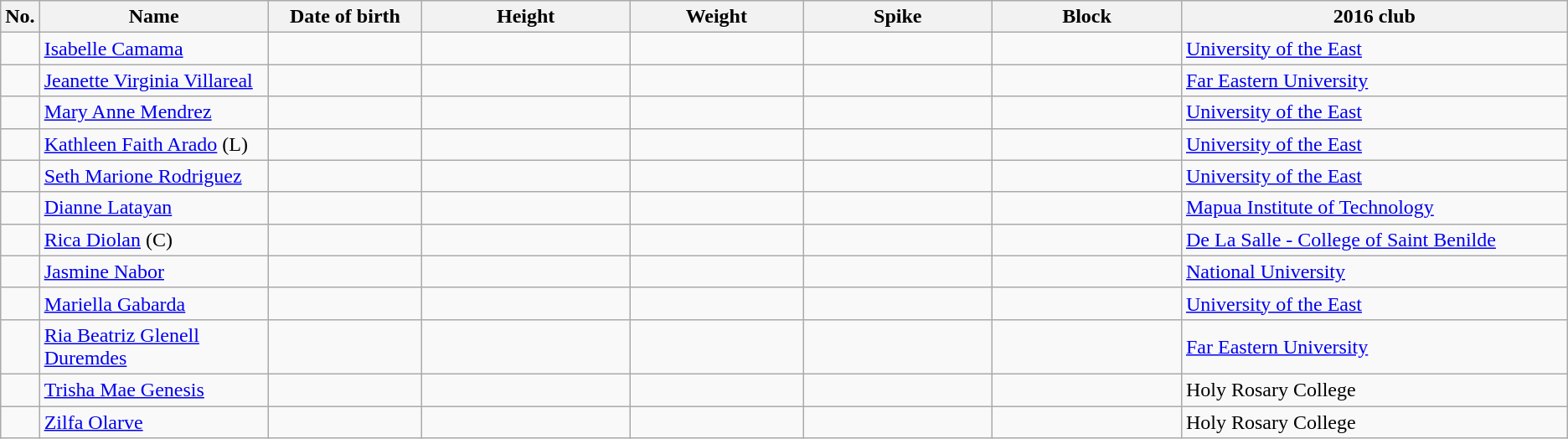<table class="wikitable sortable" style="text-align:center;">
<tr>
<th>No.</th>
<th style="width:12em">Name</th>
<th style="width:8em">Date of birth</th>
<th style="width:11em">Height</th>
<th style="width:9em">Weight</th>
<th style="width:10em">Spike</th>
<th style="width:10em">Block</th>
<th style="width:21em">2016 club</th>
</tr>
<tr>
<td></td>
<td align=left><a href='#'>Isabelle Camama</a></td>
<td align=right></td>
<td></td>
<td></td>
<td></td>
<td></td>
<td align=left> <a href='#'>University of the East</a></td>
</tr>
<tr>
<td></td>
<td align=left><a href='#'>Jeanette Virginia Villareal</a></td>
<td align=right></td>
<td></td>
<td></td>
<td></td>
<td></td>
<td align=left> <a href='#'>Far Eastern University</a></td>
</tr>
<tr>
<td></td>
<td align=left><a href='#'>Mary Anne Mendrez</a></td>
<td align=right></td>
<td></td>
<td></td>
<td></td>
<td></td>
<td align=left> <a href='#'>University of the East</a></td>
</tr>
<tr>
<td></td>
<td align=left><a href='#'>Kathleen Faith Arado</a> (L)</td>
<td align=right></td>
<td></td>
<td></td>
<td></td>
<td></td>
<td align=left> <a href='#'>University of the East</a></td>
</tr>
<tr>
<td></td>
<td align=left><a href='#'>Seth Marione Rodriguez</a></td>
<td align=right></td>
<td></td>
<td></td>
<td></td>
<td></td>
<td align=left> <a href='#'>University of the East</a></td>
</tr>
<tr>
<td></td>
<td align=left><a href='#'>Dianne Latayan</a></td>
<td align=right></td>
<td></td>
<td></td>
<td></td>
<td></td>
<td align=left> <a href='#'>Mapua Institute of Technology</a></td>
</tr>
<tr>
<td></td>
<td align=left><a href='#'>Rica Diolan</a> (C)</td>
<td align=right></td>
<td></td>
<td></td>
<td></td>
<td></td>
<td align=left> <a href='#'>De La Salle - College of Saint Benilde</a></td>
</tr>
<tr>
<td></td>
<td align=left><a href='#'>Jasmine Nabor</a></td>
<td align=right></td>
<td></td>
<td></td>
<td></td>
<td></td>
<td align=left> <a href='#'>National University</a></td>
</tr>
<tr>
<td></td>
<td align=left><a href='#'>Mariella Gabarda</a></td>
<td align=right></td>
<td></td>
<td></td>
<td></td>
<td></td>
<td align=left> <a href='#'>University of the East</a></td>
</tr>
<tr>
<td></td>
<td align=left><a href='#'>Ria Beatriz Glenell Duremdes</a></td>
<td align=right></td>
<td></td>
<td></td>
<td></td>
<td></td>
<td align=left> <a href='#'>Far Eastern University</a></td>
</tr>
<tr>
<td></td>
<td align=left><a href='#'>Trisha Mae Genesis</a></td>
<td align=right></td>
<td></td>
<td></td>
<td></td>
<td></td>
<td align=left> Holy Rosary College</td>
</tr>
<tr>
<td></td>
<td align=left><a href='#'>Zilfa Olarve</a></td>
<td align=right></td>
<td></td>
<td></td>
<td></td>
<td></td>
<td align=left> Holy Rosary College</td>
</tr>
</table>
